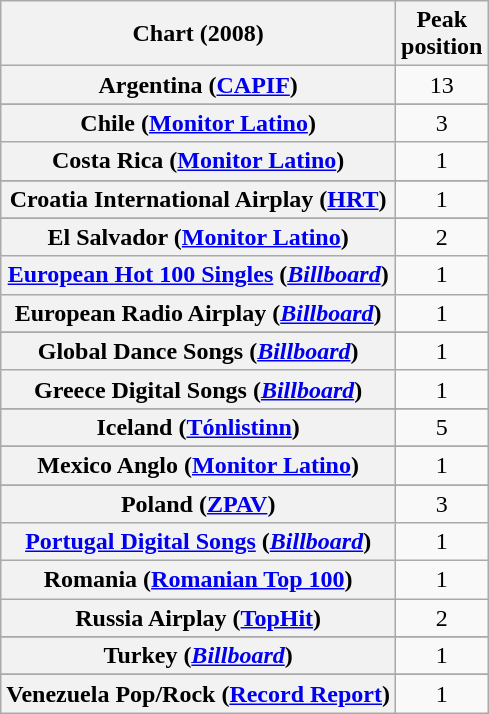<table class="wikitable sortable plainrowheaders" style="text-align:center;">
<tr>
<th scope="col">Chart (2008)</th>
<th scope="col">Peak<br>position</th>
</tr>
<tr>
<th scope="row">Argentina (<a href='#'>CAPIF</a>)</th>
<td>13</td>
</tr>
<tr>
</tr>
<tr>
</tr>
<tr>
</tr>
<tr>
</tr>
<tr>
</tr>
<tr>
</tr>
<tr>
</tr>
<tr>
</tr>
<tr>
<th scope="row">Chile (<a href='#'>Monitor Latino</a>)</th>
<td>3</td>
</tr>
<tr>
<th scope="row">Costa Rica (<a href='#'>Monitor Latino</a>)</th>
<td>1</td>
</tr>
<tr>
</tr>
<tr>
<th scope="row">Croatia International Airplay (<a href='#'>HRT</a>)</th>
<td>1</td>
</tr>
<tr>
</tr>
<tr>
</tr>
<tr>
<th scope="row">El Salvador (<a href='#'>Monitor Latino</a>)</th>
<td>2</td>
</tr>
<tr>
<th scope="row"><a href='#'>European Hot 100 Singles</a> (<em><a href='#'>Billboard</a></em>)</th>
<td>1</td>
</tr>
<tr>
<th scope="row">European Radio Airplay (<em><a href='#'>Billboard</a></em>)</th>
<td>1</td>
</tr>
<tr>
</tr>
<tr>
</tr>
<tr>
</tr>
<tr>
<th scope="row">Global Dance Songs (<em><a href='#'>Billboard</a></em>)</th>
<td>1</td>
</tr>
<tr>
<th scope="row">Greece Digital Songs (<em><a href='#'>Billboard</a></em>)</th>
<td>1</td>
</tr>
<tr>
</tr>
<tr>
</tr>
<tr>
</tr>
<tr>
<th scope="row">Iceland (<a href='#'>Tónlistinn</a>)</th>
<td>5</td>
</tr>
<tr>
</tr>
<tr>
</tr>
<tr>
</tr>
<tr>
<th scope="row">Mexico Anglo (<a href='#'>Monitor Latino</a>)</th>
<td>1</td>
</tr>
<tr>
</tr>
<tr>
</tr>
<tr>
</tr>
<tr>
</tr>
<tr>
<th scope="row">Poland (<a href='#'>ZPAV</a>)</th>
<td>3</td>
</tr>
<tr>
<th scope="row"><a href='#'>Portugal Digital Songs</a> (<em><a href='#'>Billboard</a></em>)</th>
<td style="text-align:center;">1</td>
</tr>
<tr>
<th scope="row">Romania (<a href='#'>Romanian Top 100</a>)</th>
<td>1</td>
</tr>
<tr>
<th scope="row">Russia Airplay (<a href='#'>TopHit</a>)</th>
<td>2</td>
</tr>
<tr>
</tr>
<tr>
</tr>
<tr>
</tr>
<tr>
</tr>
<tr>
</tr>
<tr>
<th scope="row">Turkey (<a href='#'><em>Billboard</em></a>)</th>
<td>1</td>
</tr>
<tr>
</tr>
<tr>
</tr>
<tr>
</tr>
<tr>
</tr>
<tr>
</tr>
<tr>
</tr>
<tr>
</tr>
<tr>
</tr>
<tr>
</tr>
<tr>
</tr>
<tr>
<th scope="row">Venezuela Pop/Rock (<a href='#'>Record Report</a>)</th>
<td>1</td>
</tr>
</table>
